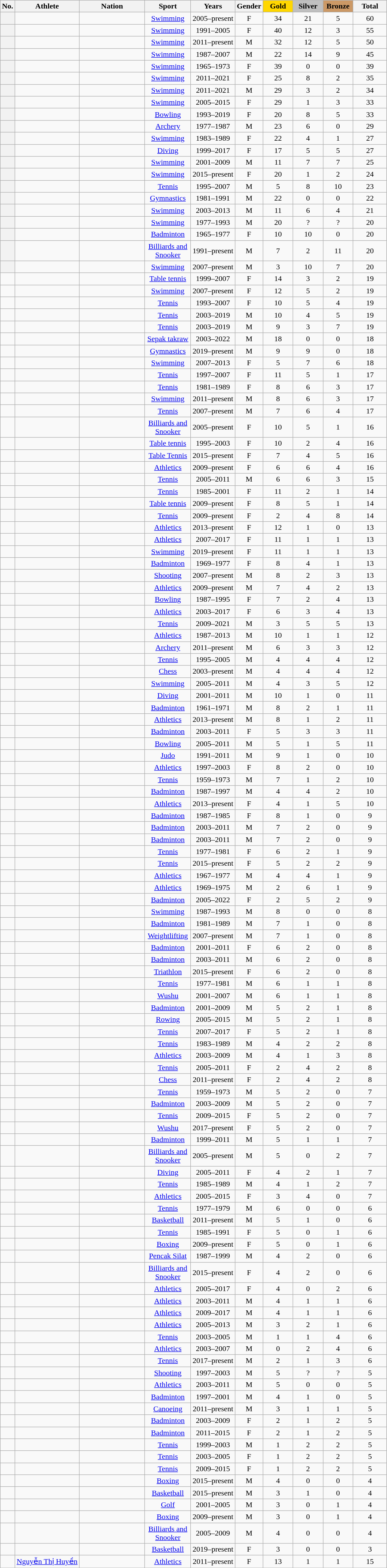<table class="wikitable sortable" style="text-align:center;">
<tr>
<th>No.</th>
<th>Athlete</th>
<th style="width:8.2em;">Nation</th>
<th style="width:5.6em;">Sport</th>
<th>Years</th>
<th>Gender</th>
<th style="background-color:gold; width:3.5em; font-weight:bold;">Gold</th>
<th style="background-color:silver; width:3.5em; font-weight:bold;">Silver</th>
<th style="background-color:#cc9966; width:3.5em; font-weight:bold;">Bronze</th>
<th style="width:4.0em;">Total</th>
</tr>
<tr>
<th></th>
<td align=left></td>
<td align=left></td>
<td><a href='#'>Swimming</a></td>
<td>2005–present</td>
<td>F</td>
<td>34</td>
<td>21</td>
<td>5</td>
<td>60</td>
</tr>
<tr>
<th></th>
<td align=left></td>
<td align=left></td>
<td><a href='#'>Swimming</a></td>
<td>1991–2005</td>
<td>F</td>
<td>40</td>
<td>12</td>
<td>3</td>
<td>55</td>
</tr>
<tr>
<th></th>
<td align=left></td>
<td align=left></td>
<td><a href='#'>Swimming</a></td>
<td>2011–present</td>
<td>M</td>
<td>32</td>
<td>12</td>
<td>5</td>
<td>50</td>
</tr>
<tr>
<th></th>
<td align=left></td>
<td align=left></td>
<td><a href='#'>Swimming</a></td>
<td>1987–2007</td>
<td>M</td>
<td>22</td>
<td>14</td>
<td>9</td>
<td>45</td>
</tr>
<tr>
<th></th>
<td align=left></td>
<td align=left></td>
<td><a href='#'>Swimming</a></td>
<td>1965–1973</td>
<td>F</td>
<td>39</td>
<td>0</td>
<td>0</td>
<td>39</td>
</tr>
<tr>
<th></th>
<td align=left></td>
<td align=left></td>
<td><a href='#'>Swimming</a></td>
<td>2011–2021</td>
<td>F</td>
<td>25</td>
<td>8</td>
<td>2</td>
<td>35</td>
</tr>
<tr>
<th></th>
<td align=left></td>
<td align=left></td>
<td><a href='#'>Swimming</a></td>
<td>2011–2021</td>
<td>M</td>
<td>29</td>
<td>3</td>
<td>2</td>
<td>34</td>
</tr>
<tr>
<th></th>
<td align=left></td>
<td align=left></td>
<td><a href='#'>Swimming</a></td>
<td>2005–2015</td>
<td>F</td>
<td>29</td>
<td>1</td>
<td>3</td>
<td>33</td>
</tr>
<tr>
<th></th>
<td align=left></td>
<td align=left></td>
<td><a href='#'>Bowling</a></td>
<td>1993–2019</td>
<td>F</td>
<td>20</td>
<td>8</td>
<td>5</td>
<td>33</td>
</tr>
<tr>
<th></th>
<td align=left></td>
<td align=left></td>
<td><a href='#'>Archery</a></td>
<td>1977–1987</td>
<td>M</td>
<td>23</td>
<td>6</td>
<td>0</td>
<td>29</td>
</tr>
<tr>
<th></th>
<td align=left></td>
<td align=left></td>
<td><a href='#'>Swimming</a></td>
<td>1983–1989</td>
<td>F</td>
<td>22</td>
<td>4</td>
<td>1</td>
<td>27</td>
</tr>
<tr>
<th></th>
<td align=left></td>
<td align=left></td>
<td><a href='#'>Diving</a></td>
<td>1999–2017</td>
<td>F</td>
<td>17</td>
<td>5</td>
<td>5</td>
<td>27</td>
</tr>
<tr>
<th></th>
<td align=left></td>
<td align=left></td>
<td><a href='#'>Swimming</a></td>
<td>2001–2009</td>
<td>M</td>
<td>11</td>
<td>7</td>
<td>7</td>
<td>25</td>
</tr>
<tr>
<th></th>
<td align=left></td>
<td align=left></td>
<td><a href='#'>Swimming</a></td>
<td>2015–present</td>
<td>F</td>
<td>20</td>
<td>1</td>
<td>2</td>
<td>24</td>
</tr>
<tr>
<th></th>
<td align=left></td>
<td align=left></td>
<td><a href='#'>Tennis</a></td>
<td>1995–2007</td>
<td>M</td>
<td>5</td>
<td>8</td>
<td>10</td>
<td>23</td>
</tr>
<tr>
<th></th>
<td align=left></td>
<td align=left></td>
<td><a href='#'>Gymnastics</a></td>
<td>1981–1991</td>
<td>M</td>
<td>22</td>
<td>0</td>
<td>0</td>
<td>22</td>
</tr>
<tr>
<th></th>
<td align=left></td>
<td align=left></td>
<td><a href='#'>Swimming</a></td>
<td>2003–2013</td>
<td>M</td>
<td>11</td>
<td>6</td>
<td>4</td>
<td>21</td>
</tr>
<tr>
<th></th>
<td align=left></td>
<td align=left></td>
<td><a href='#'>Swimming</a></td>
<td>1977–1993</td>
<td>M</td>
<td>20</td>
<td>?</td>
<td>?</td>
<td>20</td>
</tr>
<tr>
<th></th>
<td align=left></td>
<td align=left></td>
<td><a href='#'>Badminton</a></td>
<td>1965–1977</td>
<td>F</td>
<td>10</td>
<td>10</td>
<td>0</td>
<td>20</td>
</tr>
<tr>
<th></th>
<td align=left></td>
<td align=left></td>
<td><a href='#'>Billiards and Snooker</a></td>
<td>1991–present</td>
<td>M</td>
<td>7</td>
<td>2</td>
<td>11</td>
<td>20</td>
</tr>
<tr>
<th></th>
<td align=left></td>
<td align=left></td>
<td><a href='#'>Swimming</a></td>
<td>2007–present</td>
<td>M</td>
<td>3</td>
<td>10</td>
<td>7</td>
<td>20</td>
</tr>
<tr>
<td></td>
<td align=left></td>
<td align=left></td>
<td><a href='#'>Table tennis</a></td>
<td>1999–2007</td>
<td>F</td>
<td>14</td>
<td>3</td>
<td>2</td>
<td>19</td>
</tr>
<tr>
<td></td>
<td align=left></td>
<td align=left></td>
<td><a href='#'>Swimming</a></td>
<td>2007–present</td>
<td>F</td>
<td>12</td>
<td>5</td>
<td>2</td>
<td>19</td>
</tr>
<tr>
<td></td>
<td align=left></td>
<td align=left></td>
<td><a href='#'>Tennis</a></td>
<td>1993–2007</td>
<td>F</td>
<td>10</td>
<td>5</td>
<td>4</td>
<td>19</td>
</tr>
<tr>
<td></td>
<td align=left></td>
<td align=left></td>
<td><a href='#'>Tennis</a></td>
<td>2003–2019</td>
<td>M</td>
<td>10</td>
<td>4</td>
<td>5</td>
<td>19</td>
</tr>
<tr>
<td></td>
<td align=left></td>
<td align=left></td>
<td><a href='#'>Tennis</a></td>
<td>2003–2019</td>
<td>M</td>
<td>9</td>
<td>3</td>
<td>7</td>
<td>19</td>
</tr>
<tr>
<td></td>
<td align=left></td>
<td align=left></td>
<td><a href='#'>Sepak takraw</a></td>
<td>2003–2022</td>
<td>M</td>
<td>18</td>
<td>0</td>
<td>0</td>
<td>18</td>
</tr>
<tr>
<td></td>
<td align=left></td>
<td align=left></td>
<td><a href='#'>Gymnastics</a></td>
<td>2019–present</td>
<td>M</td>
<td>9</td>
<td>9</td>
<td>0</td>
<td>18</td>
</tr>
<tr>
<td></td>
<td align=left></td>
<td align=left></td>
<td><a href='#'>Swimming</a></td>
<td>2007–2013</td>
<td>F</td>
<td>5</td>
<td>7</td>
<td>6</td>
<td>18</td>
</tr>
<tr>
<td></td>
<td align=left></td>
<td align=left></td>
<td><a href='#'>Tennis</a></td>
<td>1997–2007</td>
<td>F</td>
<td>11</td>
<td>5</td>
<td>1</td>
<td>17</td>
</tr>
<tr>
<td></td>
<td align=left></td>
<td align=left></td>
<td><a href='#'>Tennis</a></td>
<td>1981–1989</td>
<td>F</td>
<td>8</td>
<td>6</td>
<td>3</td>
<td>17</td>
</tr>
<tr>
<td></td>
<td align=left></td>
<td align=left></td>
<td><a href='#'>Swimming</a></td>
<td>2011–present</td>
<td>M</td>
<td>8</td>
<td>6</td>
<td>3</td>
<td>17</td>
</tr>
<tr>
<td></td>
<td align=left></td>
<td align=left></td>
<td><a href='#'>Tennis</a></td>
<td>2007–present</td>
<td>M</td>
<td>7</td>
<td>6</td>
<td>4</td>
<td>17</td>
</tr>
<tr>
<td></td>
<td align=left></td>
<td align=left></td>
<td><a href='#'>Billiards and Snooker</a></td>
<td>2005–present</td>
<td>F</td>
<td>10</td>
<td>5</td>
<td>1</td>
<td>16</td>
</tr>
<tr>
<td></td>
<td align=left></td>
<td align=left></td>
<td><a href='#'>Table tennis</a></td>
<td>1995–2003</td>
<td>F</td>
<td>10</td>
<td>2</td>
<td>4</td>
<td>16</td>
</tr>
<tr>
<td></td>
<td align=left></td>
<td align=left></td>
<td><a href='#'>Table Tennis</a></td>
<td>2015–present</td>
<td>F</td>
<td>7</td>
<td>4</td>
<td>5</td>
<td>16</td>
</tr>
<tr>
<td></td>
<td align=left></td>
<td align=left></td>
<td><a href='#'>Athletics</a></td>
<td>2009–present</td>
<td>F</td>
<td>6</td>
<td>6</td>
<td>4</td>
<td>16</td>
</tr>
<tr>
<td></td>
<td align=left></td>
<td align=left></td>
<td><a href='#'>Tennis</a></td>
<td>2005–2011</td>
<td>M</td>
<td>6</td>
<td>6</td>
<td>3</td>
<td>15</td>
</tr>
<tr>
<td></td>
<td align=left></td>
<td align=left></td>
<td><a href='#'>Tennis</a></td>
<td>1985–2001</td>
<td>F</td>
<td>11</td>
<td>2</td>
<td>1</td>
<td>14</td>
</tr>
<tr>
<td></td>
<td align=left></td>
<td align=left></td>
<td><a href='#'>Table tennis</a></td>
<td>2009–present</td>
<td>F</td>
<td>8</td>
<td>5</td>
<td>1</td>
<td>14</td>
</tr>
<tr>
<td></td>
<td align=left></td>
<td align=left></td>
<td><a href='#'>Tennis</a></td>
<td>2009–present</td>
<td>F</td>
<td>2</td>
<td>4</td>
<td>8</td>
<td>14</td>
</tr>
<tr>
<td></td>
<td align=left></td>
<td align=left></td>
<td><a href='#'>Athletics</a></td>
<td>2013–present</td>
<td>F</td>
<td>12</td>
<td>1</td>
<td>0</td>
<td>13</td>
</tr>
<tr>
<td></td>
<td align=left></td>
<td align=left></td>
<td><a href='#'>Athletics</a></td>
<td>2007–2017</td>
<td>F</td>
<td>11</td>
<td>1</td>
<td>1</td>
<td>13</td>
</tr>
<tr>
<td></td>
<td align=left></td>
<td align=left></td>
<td><a href='#'>Swimming</a></td>
<td>2019–present</td>
<td>F</td>
<td>11</td>
<td>1</td>
<td>1</td>
<td>13</td>
</tr>
<tr>
<td></td>
<td align=left></td>
<td align=left></td>
<td><a href='#'>Badminton</a></td>
<td>1969–1977</td>
<td>F</td>
<td>8</td>
<td>4</td>
<td>1</td>
<td>13</td>
</tr>
<tr>
<td></td>
<td align=left></td>
<td align=left></td>
<td><a href='#'>Shooting</a></td>
<td>2007–present</td>
<td>M</td>
<td>8</td>
<td>2</td>
<td>3</td>
<td>13</td>
</tr>
<tr>
<td></td>
<td align=left></td>
<td align=left></td>
<td><a href='#'>Athletics</a></td>
<td>2009–present</td>
<td>M</td>
<td>7</td>
<td>4</td>
<td>2</td>
<td>13</td>
</tr>
<tr>
<td></td>
<td align=left></td>
<td align=left></td>
<td><a href='#'>Bowling</a></td>
<td>1987–1995</td>
<td>F</td>
<td>7</td>
<td>2</td>
<td>4</td>
<td>13</td>
</tr>
<tr>
<td></td>
<td align=left></td>
<td align=left></td>
<td><a href='#'>Athletics</a></td>
<td>2003–2017</td>
<td>F</td>
<td>6</td>
<td>3</td>
<td>4</td>
<td>13</td>
</tr>
<tr>
<td></td>
<td align=left></td>
<td align=left></td>
<td><a href='#'>Tennis</a></td>
<td>2009–2021</td>
<td>M</td>
<td>3</td>
<td>5</td>
<td>5</td>
<td>13</td>
</tr>
<tr>
<td></td>
<td align=left></td>
<td align=left></td>
<td><a href='#'>Athletics</a></td>
<td>1987–2013</td>
<td>M</td>
<td>10</td>
<td>1</td>
<td>1</td>
<td>12</td>
</tr>
<tr>
<td></td>
<td align=left></td>
<td align=left></td>
<td><a href='#'>Archery</a></td>
<td>2011–present</td>
<td>M</td>
<td>6</td>
<td>3</td>
<td>3</td>
<td>12</td>
</tr>
<tr>
<td></td>
<td align=left></td>
<td align=left></td>
<td><a href='#'>Tennis</a></td>
<td>1995–2005</td>
<td>M</td>
<td>4</td>
<td>4</td>
<td>4</td>
<td>12</td>
</tr>
<tr>
<td></td>
<td align=left></td>
<td align=left></td>
<td><a href='#'>Chess</a></td>
<td>2003–present</td>
<td>M</td>
<td>4</td>
<td>4</td>
<td>4</td>
<td>12</td>
</tr>
<tr>
<td></td>
<td align=left></td>
<td align=left></td>
<td><a href='#'>Swimming</a></td>
<td>2005–2011</td>
<td>M</td>
<td>4</td>
<td>3</td>
<td>5</td>
<td>12</td>
</tr>
<tr>
<td></td>
<td align=left></td>
<td align=left></td>
<td><a href='#'>Diving</a></td>
<td>2001–2011</td>
<td>M</td>
<td>10</td>
<td>1</td>
<td>0</td>
<td>11</td>
</tr>
<tr>
<td></td>
<td align=left></td>
<td align=left></td>
<td><a href='#'>Badminton</a></td>
<td>1961–1971</td>
<td>M</td>
<td>8</td>
<td>2</td>
<td>1</td>
<td>11</td>
</tr>
<tr>
<td></td>
<td align=left></td>
<td align=left></td>
<td><a href='#'>Athletics</a></td>
<td>2013–present</td>
<td>M</td>
<td>8</td>
<td>1</td>
<td>2</td>
<td>11</td>
</tr>
<tr>
<td></td>
<td align=left></td>
<td align=left></td>
<td><a href='#'>Badminton</a></td>
<td>2003–2011</td>
<td>F</td>
<td>5</td>
<td>3</td>
<td>3</td>
<td>11</td>
</tr>
<tr>
<td></td>
<td align=left></td>
<td align=left></td>
<td><a href='#'>Bowling</a></td>
<td>2005–2011</td>
<td>M</td>
<td>5</td>
<td>1</td>
<td>5</td>
<td>11</td>
</tr>
<tr>
<td></td>
<td align=left></td>
<td align=left></td>
<td><a href='#'>Judo</a></td>
<td>1991–2011</td>
<td>M</td>
<td>9</td>
<td>1</td>
<td>0</td>
<td>10</td>
</tr>
<tr>
<td></td>
<td align=left></td>
<td align=left></td>
<td><a href='#'>Athletics</a></td>
<td>1997–2003</td>
<td>F</td>
<td>8</td>
<td>2</td>
<td>0</td>
<td>10</td>
</tr>
<tr>
<td></td>
<td align=left></td>
<td align=left></td>
<td><a href='#'>Tennis</a></td>
<td>1959–1973</td>
<td>M</td>
<td>7</td>
<td>1</td>
<td>2</td>
<td>10</td>
</tr>
<tr>
<td></td>
<td align=left></td>
<td align=left></td>
<td><a href='#'>Badminton</a></td>
<td>1987–1997</td>
<td>M</td>
<td>4</td>
<td>4</td>
<td>2</td>
<td>10</td>
</tr>
<tr>
<td></td>
<td align=left></td>
<td align=left></td>
<td><a href='#'>Athletics</a></td>
<td>2013–present</td>
<td>F</td>
<td>4</td>
<td>1</td>
<td>5</td>
<td>10</td>
</tr>
<tr>
<td></td>
<td align=left></td>
<td align=left></td>
<td><a href='#'>Badminton</a></td>
<td>1987–1985</td>
<td>F</td>
<td>8</td>
<td>1</td>
<td>0</td>
<td>9</td>
</tr>
<tr>
<td></td>
<td align=left></td>
<td align=left></td>
<td><a href='#'>Badminton</a></td>
<td>2003–2011</td>
<td>M</td>
<td>7</td>
<td>2</td>
<td>0</td>
<td>9</td>
</tr>
<tr>
<td></td>
<td align=left></td>
<td align=left></td>
<td><a href='#'>Badminton</a></td>
<td>2003–2011</td>
<td>M</td>
<td>7</td>
<td>2</td>
<td>0</td>
<td>9</td>
</tr>
<tr>
<td></td>
<td align=left></td>
<td align=left></td>
<td><a href='#'>Tennis</a></td>
<td>1977–1981</td>
<td>F</td>
<td>6</td>
<td>2</td>
<td>1</td>
<td>9</td>
</tr>
<tr>
<td></td>
<td align=left></td>
<td align=left></td>
<td><a href='#'>Tennis</a></td>
<td>2015–present</td>
<td>F</td>
<td>5</td>
<td>2</td>
<td>2</td>
<td>9</td>
</tr>
<tr>
<td></td>
<td align=left></td>
<td align=left></td>
<td><a href='#'>Athletics</a></td>
<td>1967–1977</td>
<td>M</td>
<td>4</td>
<td>4</td>
<td>1</td>
<td>9</td>
</tr>
<tr>
<td></td>
<td align=left></td>
<td align=left></td>
<td><a href='#'>Athletics</a></td>
<td>1969–1975</td>
<td>M</td>
<td>2</td>
<td>6</td>
<td>1</td>
<td>9</td>
</tr>
<tr>
<td></td>
<td align=left></td>
<td align=left></td>
<td><a href='#'>Badminton</a></td>
<td>2005–2022</td>
<td>F</td>
<td>2</td>
<td>5</td>
<td>2</td>
<td>9</td>
</tr>
<tr>
<td></td>
<td align=left></td>
<td align=left></td>
<td><a href='#'>Swimming</a></td>
<td>1987–1993</td>
<td>M</td>
<td>8</td>
<td>0</td>
<td>0</td>
<td>8</td>
</tr>
<tr>
<td></td>
<td align=left></td>
<td align=left></td>
<td><a href='#'>Badminton</a></td>
<td>1981–1989</td>
<td>M</td>
<td>7</td>
<td>1</td>
<td>0</td>
<td>8</td>
</tr>
<tr>
<td></td>
<td align=left></td>
<td align=left></td>
<td><a href='#'>Weightlifting</a></td>
<td>2007–present</td>
<td>M</td>
<td>7</td>
<td>1</td>
<td>0</td>
<td>8</td>
</tr>
<tr>
<td></td>
<td align=left></td>
<td align=left></td>
<td><a href='#'>Badminton</a></td>
<td>2001–2011</td>
<td>F</td>
<td>6</td>
<td>2</td>
<td>0</td>
<td>8</td>
</tr>
<tr>
<td></td>
<td align=left></td>
<td align=left></td>
<td><a href='#'>Badminton</a></td>
<td>2003–2011</td>
<td>M</td>
<td>6</td>
<td>2</td>
<td>0</td>
<td>8</td>
</tr>
<tr>
<td></td>
<td align=left></td>
<td align=left></td>
<td><a href='#'>Triathlon</a></td>
<td>2015–present</td>
<td>F</td>
<td>6</td>
<td>2</td>
<td>0</td>
<td>8</td>
</tr>
<tr>
<td></td>
<td align=left></td>
<td align=left></td>
<td><a href='#'>Tennis</a></td>
<td>1977–1981</td>
<td>M</td>
<td>6</td>
<td>1</td>
<td>1</td>
<td>8</td>
</tr>
<tr>
<td></td>
<td align=left></td>
<td align=left></td>
<td><a href='#'>Wushu</a></td>
<td>2001–2007</td>
<td>M</td>
<td>6</td>
<td>1</td>
<td>1</td>
<td>8</td>
</tr>
<tr>
<td></td>
<td align=left></td>
<td align=left></td>
<td><a href='#'>Badminton</a></td>
<td>2001–2009</td>
<td>M</td>
<td>5</td>
<td>2</td>
<td>1</td>
<td>8</td>
</tr>
<tr>
<td></td>
<td align=left></td>
<td align=left></td>
<td><a href='#'>Rowing</a></td>
<td>2005–2015</td>
<td>M</td>
<td>5</td>
<td>2</td>
<td>1</td>
<td>8</td>
</tr>
<tr>
<td></td>
<td align=left></td>
<td align=left></td>
<td><a href='#'>Tennis</a></td>
<td>2007–2017</td>
<td>F</td>
<td>5</td>
<td>2</td>
<td>1</td>
<td>8</td>
</tr>
<tr>
<td></td>
<td align=left></td>
<td align=left></td>
<td><a href='#'>Tennis</a></td>
<td>1983–1989</td>
<td>M</td>
<td>4</td>
<td>2</td>
<td>2</td>
<td>8</td>
</tr>
<tr>
<td></td>
<td align=left></td>
<td align=left></td>
<td><a href='#'>Athletics</a></td>
<td>2003–2009</td>
<td>M</td>
<td>4</td>
<td>1</td>
<td>3</td>
<td>8</td>
</tr>
<tr>
<td></td>
<td align=left></td>
<td align=left></td>
<td><a href='#'>Tennis</a></td>
<td>2005–2011</td>
<td>F</td>
<td>2</td>
<td>4</td>
<td>2</td>
<td>8</td>
</tr>
<tr>
<td></td>
<td align=left></td>
<td align=left></td>
<td><a href='#'>Chess</a></td>
<td>2011–present</td>
<td>F</td>
<td>2</td>
<td>4</td>
<td>2</td>
<td>8</td>
</tr>
<tr>
<td></td>
<td align=left></td>
<td align=left></td>
<td><a href='#'>Tennis</a></td>
<td>1959–1973</td>
<td>M</td>
<td>5</td>
<td>2</td>
<td>0</td>
<td>7</td>
</tr>
<tr>
<td></td>
<td align=left></td>
<td align=left></td>
<td><a href='#'>Badminton</a></td>
<td>2003–2009</td>
<td>M</td>
<td>5</td>
<td>2</td>
<td>0</td>
<td>7</td>
</tr>
<tr>
<td></td>
<td align=left></td>
<td align=left></td>
<td><a href='#'>Tennis</a></td>
<td>2009–2015</td>
<td>F</td>
<td>5</td>
<td>2</td>
<td>0</td>
<td>7</td>
</tr>
<tr>
<td></td>
<td align=left></td>
<td align=left></td>
<td><a href='#'>Wushu</a></td>
<td>2017–present</td>
<td>F</td>
<td>5</td>
<td>2</td>
<td>0</td>
<td>7</td>
</tr>
<tr>
<td></td>
<td align=left></td>
<td align=left></td>
<td><a href='#'>Badminton</a></td>
<td>1999–2011</td>
<td>M</td>
<td>5</td>
<td>1</td>
<td>1</td>
<td>7</td>
</tr>
<tr>
<td></td>
<td align=left></td>
<td align=left></td>
<td><a href='#'>Billiards and Snooker</a></td>
<td>2005–present</td>
<td>M</td>
<td>5</td>
<td>0</td>
<td>2</td>
<td>7</td>
</tr>
<tr>
<td></td>
<td align=left></td>
<td align=left></td>
<td><a href='#'>Diving</a></td>
<td>2005–2011</td>
<td>F</td>
<td>4</td>
<td>2</td>
<td>1</td>
<td>7</td>
</tr>
<tr>
<td></td>
<td align=left></td>
<td align=left></td>
<td><a href='#'>Tennis</a></td>
<td>1985–1989</td>
<td>M</td>
<td>4</td>
<td>1</td>
<td>2</td>
<td>7</td>
</tr>
<tr>
<td></td>
<td align=left></td>
<td align=left></td>
<td><a href='#'>Athletics</a></td>
<td>2005–2015</td>
<td>F</td>
<td>3</td>
<td>4</td>
<td>0</td>
<td>7</td>
</tr>
<tr>
<td></td>
<td align=left></td>
<td align=left></td>
<td><a href='#'>Tennis</a></td>
<td>1977–1979</td>
<td>M</td>
<td>6</td>
<td>0</td>
<td>0</td>
<td>6</td>
</tr>
<tr>
<td></td>
<td align=left></td>
<td align=left></td>
<td><a href='#'>Basketball</a></td>
<td>2011–present</td>
<td>M</td>
<td>5</td>
<td>1</td>
<td>0</td>
<td>6</td>
</tr>
<tr>
<td></td>
<td align=left></td>
<td align=left></td>
<td><a href='#'>Tennis</a></td>
<td>1985–1991</td>
<td>F</td>
<td>5</td>
<td>0</td>
<td>1</td>
<td>6</td>
</tr>
<tr>
<td></td>
<td align=left></td>
<td align=left></td>
<td><a href='#'>Boxing</a></td>
<td>2009–present</td>
<td>F</td>
<td>5</td>
<td>0</td>
<td>1</td>
<td>6</td>
</tr>
<tr>
<td></td>
<td align=left></td>
<td align=left></td>
<td><a href='#'>Pencak Silat</a></td>
<td>1987–1999</td>
<td>M</td>
<td>4</td>
<td>2</td>
<td>0</td>
<td>6</td>
</tr>
<tr>
<td></td>
<td align=left></td>
<td align=left></td>
<td><a href='#'>Billiards and Snooker</a></td>
<td>2015–present</td>
<td>F</td>
<td>4</td>
<td>2</td>
<td>0</td>
<td>6</td>
</tr>
<tr>
<td></td>
<td align=left></td>
<td align=left></td>
<td><a href='#'>Athletics</a></td>
<td>2005–2017</td>
<td>F</td>
<td>4</td>
<td>0</td>
<td>2</td>
<td>6</td>
</tr>
<tr>
<td></td>
<td align=left></td>
<td align=left></td>
<td><a href='#'>Athletics</a></td>
<td>2003–2011</td>
<td>M</td>
<td>4</td>
<td>1</td>
<td>1</td>
<td>6</td>
</tr>
<tr>
<td></td>
<td align=left></td>
<td align=left></td>
<td><a href='#'>Athletics</a></td>
<td>2009–2017</td>
<td>M</td>
<td>4</td>
<td>1</td>
<td>1</td>
<td>6</td>
</tr>
<tr>
<td></td>
<td align=left></td>
<td align=left></td>
<td><a href='#'>Athletics</a></td>
<td>2005–2013</td>
<td>M</td>
<td>3</td>
<td>2</td>
<td>1</td>
<td>6</td>
</tr>
<tr>
<td></td>
<td align=left></td>
<td align=left></td>
<td><a href='#'>Tennis</a></td>
<td>2003–2005</td>
<td>M</td>
<td>1</td>
<td>1</td>
<td>4</td>
<td>6</td>
</tr>
<tr>
<td></td>
<td align=left></td>
<td align=left></td>
<td><a href='#'>Athletics</a></td>
<td>2003–2007</td>
<td>M</td>
<td>0</td>
<td>2</td>
<td>4</td>
<td>6</td>
</tr>
<tr>
<td></td>
<td align=left></td>
<td align=left></td>
<td><a href='#'>Tennis</a></td>
<td>2017–present</td>
<td>M</td>
<td>2</td>
<td>1</td>
<td>3</td>
<td>6</td>
</tr>
<tr>
<td></td>
<td align=left></td>
<td align=left></td>
<td><a href='#'>Shooting</a></td>
<td>1997–2003</td>
<td>M</td>
<td>5</td>
<td>?</td>
<td>?</td>
<td>5</td>
</tr>
<tr>
<td></td>
<td align=left></td>
<td align=left></td>
<td><a href='#'>Athletics</a></td>
<td>2003–2011</td>
<td>M</td>
<td>5</td>
<td>0</td>
<td>0</td>
<td>5</td>
</tr>
<tr>
<td></td>
<td align=left></td>
<td align=left></td>
<td><a href='#'>Badminton</a></td>
<td>1997–2001</td>
<td>M</td>
<td>4</td>
<td>1</td>
<td>0</td>
<td>5</td>
</tr>
<tr>
<td></td>
<td align=left></td>
<td align=left></td>
<td><a href='#'>Canoeing</a></td>
<td>2011–present</td>
<td>M</td>
<td>3</td>
<td>1</td>
<td>1</td>
<td>5</td>
</tr>
<tr>
<td></td>
<td align=left></td>
<td align=left></td>
<td><a href='#'>Badminton</a></td>
<td>2003–2009</td>
<td>F</td>
<td>2</td>
<td>1</td>
<td>2</td>
<td>5</td>
</tr>
<tr>
<td></td>
<td align=left></td>
<td align=left></td>
<td><a href='#'>Badminton</a></td>
<td>2011–2015</td>
<td>F</td>
<td>2</td>
<td>1</td>
<td>2</td>
<td>5</td>
</tr>
<tr>
<td></td>
<td align=left></td>
<td align=left></td>
<td><a href='#'>Tennis</a></td>
<td>1999–2003</td>
<td>M</td>
<td>1</td>
<td>2</td>
<td>2</td>
<td>5</td>
</tr>
<tr>
<td></td>
<td align=left></td>
<td align=left></td>
<td><a href='#'>Tennis</a></td>
<td>2003–2005</td>
<td>F</td>
<td>1</td>
<td>2</td>
<td>2</td>
<td>5</td>
</tr>
<tr>
<td></td>
<td align=left></td>
<td align=left></td>
<td><a href='#'>Tennis</a></td>
<td>2009–2015</td>
<td>F</td>
<td>1</td>
<td>2</td>
<td>2</td>
<td>5</td>
</tr>
<tr>
<td></td>
<td align=left></td>
<td align=left></td>
<td><a href='#'>Boxing</a></td>
<td>2015–present</td>
<td>M</td>
<td>4</td>
<td>0</td>
<td>0</td>
<td>4</td>
</tr>
<tr>
<td></td>
<td align=left></td>
<td align=left></td>
<td><a href='#'>Basketball</a></td>
<td>2015–present</td>
<td>M</td>
<td>3</td>
<td>1</td>
<td>0</td>
<td>4</td>
</tr>
<tr>
<td></td>
<td align=left></td>
<td align=left></td>
<td><a href='#'>Golf</a></td>
<td>2001–2005</td>
<td>M</td>
<td>3</td>
<td>0</td>
<td>1</td>
<td>4</td>
</tr>
<tr>
<td></td>
<td align=left></td>
<td align=left></td>
<td><a href='#'>Boxing</a></td>
<td>2009–present</td>
<td>M</td>
<td>3</td>
<td>0</td>
<td>1</td>
<td>4</td>
</tr>
<tr>
<td></td>
<td align=left></td>
<td align=left></td>
<td><a href='#'>Billiards and Snooker</a></td>
<td>2005–2009</td>
<td>M</td>
<td>4</td>
<td>0</td>
<td>0</td>
<td>4</td>
</tr>
<tr>
<td></td>
<td align=left></td>
<td align=left></td>
<td><a href='#'>Basketball</a></td>
<td>2019–present</td>
<td>F</td>
<td>3</td>
<td>0</td>
<td>0</td>
<td>3</td>
</tr>
<tr>
<td></td>
<td align=left><a href='#'>Nguyễn Thị Huyền</a></td>
<td align=left></td>
<td><a href='#'>Athletics</a></td>
<td>2011–present</td>
<td>F</td>
<td>13</td>
<td>1</td>
<td>1</td>
<td>15</td>
</tr>
</table>
